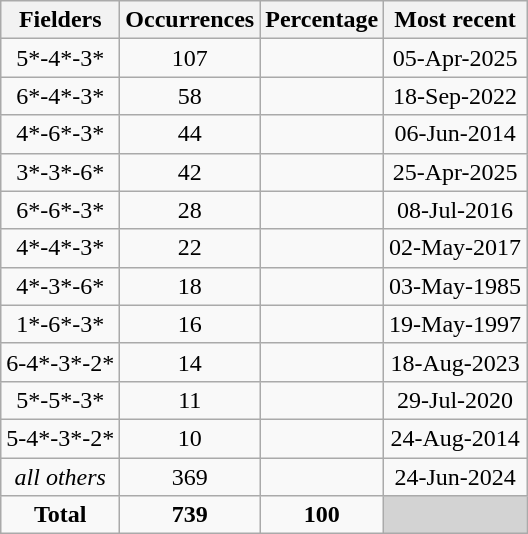<table class="wikitable" style="text-align:center" border="1">
<tr>
<th>Fielders</th>
<th>Occurrences</th>
<th>Percentage</th>
<th>Most recent</th>
</tr>
<tr>
<td>5*-4*-3*</td>
<td>107</td>
<td></td>
<td>05-Apr-2025</td>
</tr>
<tr>
<td>6*-4*-3*</td>
<td>58</td>
<td></td>
<td>18-Sep-2022</td>
</tr>
<tr>
<td>4*-6*-3*</td>
<td>44</td>
<td></td>
<td>06-Jun-2014</td>
</tr>
<tr>
<td>3*-3*-6*</td>
<td>42</td>
<td></td>
<td>25-Apr-2025</td>
</tr>
<tr>
<td>6*-6*-3*</td>
<td>28</td>
<td></td>
<td>08-Jul-2016</td>
</tr>
<tr>
<td>4*-4*-3*</td>
<td>22</td>
<td></td>
<td>02-May-2017</td>
</tr>
<tr>
<td>4*-3*-6*</td>
<td>18</td>
<td></td>
<td>03-May-1985</td>
</tr>
<tr>
<td>1*-6*-3*</td>
<td>16</td>
<td></td>
<td>19-May-1997</td>
</tr>
<tr>
<td>6-4*-3*-2*</td>
<td>14</td>
<td></td>
<td>18-Aug-2023</td>
</tr>
<tr>
<td>5*-5*-3*</td>
<td>11</td>
<td></td>
<td>29-Jul-2020</td>
</tr>
<tr>
<td>5-4*-3*-2*</td>
<td>10</td>
<td></td>
<td>24-Aug-2014</td>
</tr>
<tr>
<td><em>all others</em></td>
<td>369</td>
<td></td>
<td>24-Jun-2024</td>
</tr>
<tr>
<td><strong>Total</strong></td>
<td><strong>739</strong></td>
<td><strong>100</strong></td>
<td bgcolor=lightgrey> </td>
</tr>
</table>
